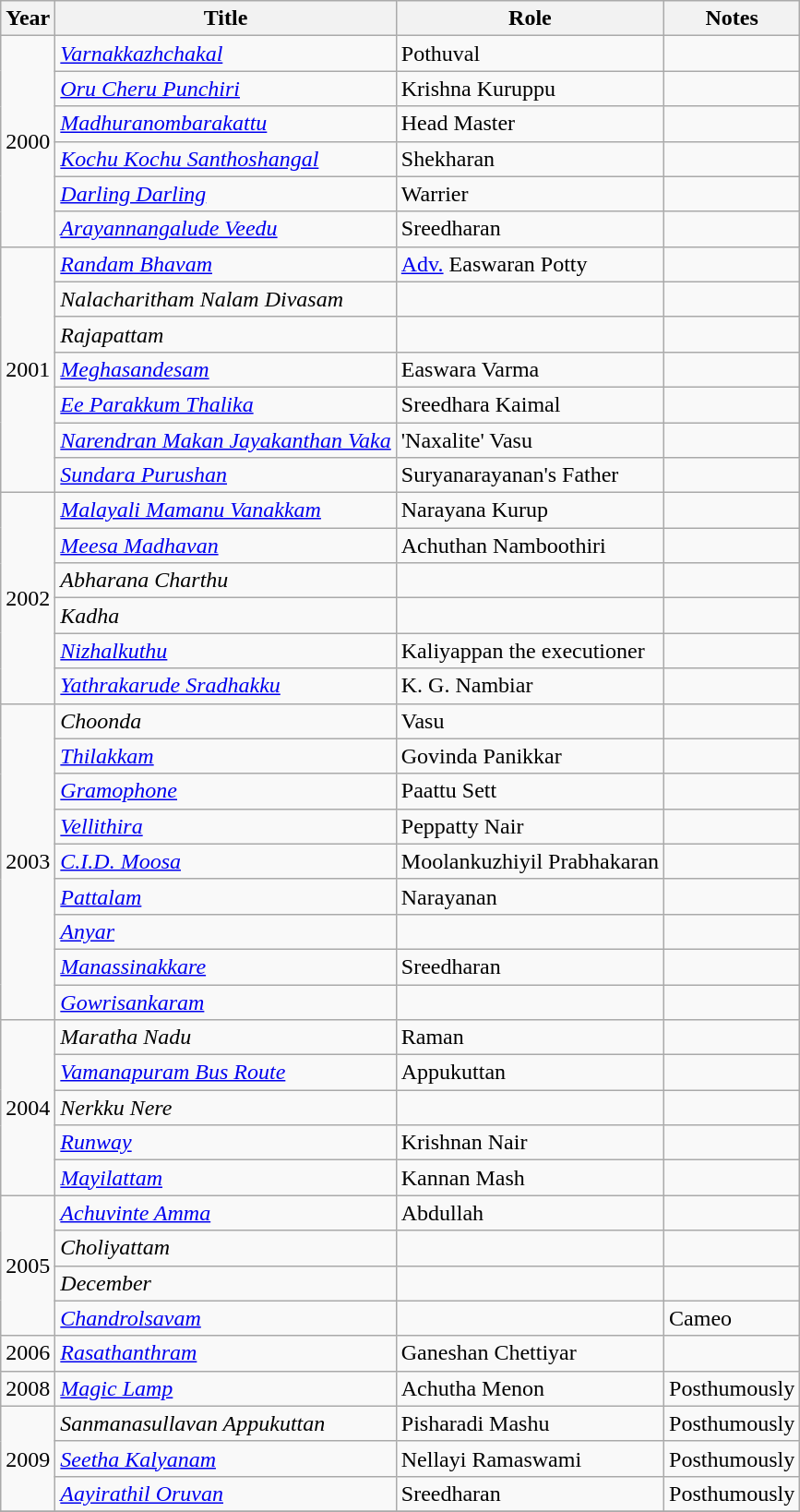<table class="wikitable sortable">
<tr>
<th>Year</th>
<th>Title</th>
<th>Role</th>
<th class="unsortable">Notes</th>
</tr>
<tr>
<td rowspan=6>2000</td>
<td><em><a href='#'>Varnakkazhchakal</a></em></td>
<td>Pothuval</td>
<td></td>
</tr>
<tr>
<td><em><a href='#'>Oru Cheru Punchiri</a></em></td>
<td>Krishna Kuruppu</td>
<td></td>
</tr>
<tr>
<td><em><a href='#'>Madhuranombarakattu</a></em></td>
<td>Head Master</td>
<td></td>
</tr>
<tr>
<td><em><a href='#'>Kochu Kochu Santhoshangal</a></em></td>
<td>Shekharan</td>
<td></td>
</tr>
<tr>
<td><em><a href='#'>Darling Darling</a></em></td>
<td>Warrier</td>
<td></td>
</tr>
<tr>
<td><em><a href='#'>Arayannangalude Veedu</a></em></td>
<td>Sreedharan</td>
<td></td>
</tr>
<tr>
<td rowspan=7>2001</td>
<td><em><a href='#'>Randam Bhavam</a></em></td>
<td><a href='#'>Adv.</a> Easwaran Potty</td>
<td></td>
</tr>
<tr>
<td><em>Nalacharitham Nalam Divasam</em></td>
<td></td>
<td></td>
</tr>
<tr>
<td><em>Rajapattam</em></td>
<td></td>
<td></td>
</tr>
<tr>
<td><em><a href='#'>Meghasandesam</a></em></td>
<td>Easwara Varma</td>
<td></td>
</tr>
<tr>
<td><em><a href='#'>Ee Parakkum Thalika</a></em></td>
<td>Sreedhara Kaimal</td>
<td></td>
</tr>
<tr>
<td><em><a href='#'>Narendran Makan Jayakanthan Vaka</a></em></td>
<td>'Naxalite' Vasu</td>
<td></td>
</tr>
<tr>
<td><em><a href='#'>Sundara Purushan</a></em></td>
<td>Suryanarayanan's Father</td>
<td></td>
</tr>
<tr>
<td rowspan=6>2002</td>
<td><em><a href='#'>Malayali Mamanu Vanakkam</a></em></td>
<td>Narayana Kurup</td>
<td></td>
</tr>
<tr>
<td><em><a href='#'>Meesa Madhavan</a></em></td>
<td>Achuthan Namboothiri</td>
<td></td>
</tr>
<tr>
<td><em>Abharana Charthu</em></td>
<td></td>
<td></td>
</tr>
<tr>
<td><em>Kadha</em></td>
<td></td>
<td></td>
</tr>
<tr>
<td><em><a href='#'>Nizhalkuthu</a></em></td>
<td>Kaliyappan the executioner</td>
<td></td>
</tr>
<tr>
<td><em><a href='#'>Yathrakarude Sradhakku</a></em></td>
<td>K. G. Nambiar</td>
<td></td>
</tr>
<tr>
<td rowspan=9>2003</td>
<td><em>Choonda</em></td>
<td>Vasu</td>
<td></td>
</tr>
<tr>
<td><em><a href='#'>Thilakkam</a></em></td>
<td>Govinda Panikkar</td>
<td></td>
</tr>
<tr>
<td><em><a href='#'>Gramophone</a></em></td>
<td>Paattu Sett</td>
<td></td>
</tr>
<tr>
<td><em><a href='#'>Vellithira</a></em></td>
<td>Peppatty Nair</td>
<td></td>
</tr>
<tr>
<td><em><a href='#'>C.I.D. Moosa</a></em></td>
<td>Moolankuzhiyil Prabhakaran</td>
<td></td>
</tr>
<tr>
<td><em><a href='#'>Pattalam</a></em></td>
<td>Narayanan</td>
<td></td>
</tr>
<tr>
<td><em><a href='#'>Anyar</a></em></td>
<td></td>
<td></td>
</tr>
<tr>
<td><em><a href='#'>Manassinakkare</a></em></td>
<td>Sreedharan</td>
<td></td>
</tr>
<tr>
<td><em><a href='#'>Gowrisankaram</a></em></td>
<td></td>
<td></td>
</tr>
<tr>
<td rowspan=5>2004</td>
<td><em>Maratha Nadu</em></td>
<td>Raman</td>
<td></td>
</tr>
<tr>
<td><em><a href='#'>Vamanapuram Bus Route</a></em></td>
<td>Appukuttan</td>
<td></td>
</tr>
<tr>
<td><em>Nerkku Nere</em></td>
<td></td>
<td></td>
</tr>
<tr>
<td><em><a href='#'>Runway</a></em></td>
<td>Krishnan Nair</td>
<td></td>
</tr>
<tr>
<td><em><a href='#'>Mayilattam</a></em></td>
<td>Kannan Mash</td>
<td></td>
</tr>
<tr>
<td rowspan=4>2005</td>
<td><em><a href='#'>Achuvinte Amma</a></em></td>
<td>Abdullah</td>
<td></td>
</tr>
<tr>
<td><em>Choliyattam</em></td>
<td></td>
<td></td>
</tr>
<tr>
<td><em>December</em></td>
<td></td>
<td></td>
</tr>
<tr>
<td><em><a href='#'>Chandrolsavam</a></em></td>
<td></td>
<td>Cameo</td>
</tr>
<tr>
<td>2006</td>
<td><em><a href='#'>Rasathanthram</a></em></td>
<td>Ganeshan Chettiyar</td>
<td></td>
</tr>
<tr>
<td>2008</td>
<td><em><a href='#'>Magic Lamp</a></em></td>
<td>Achutha Menon</td>
<td>Posthumously</td>
</tr>
<tr>
<td rowspan=3>2009</td>
<td><em>Sanmanasullavan Appukuttan</em></td>
<td>Pisharadi Mashu</td>
<td>Posthumously</td>
</tr>
<tr>
<td><em><a href='#'>Seetha Kalyanam</a></em></td>
<td>Nellayi Ramaswami</td>
<td>Posthumously</td>
</tr>
<tr>
<td><em><a href='#'>Aayirathil Oruvan</a></em></td>
<td>Sreedharan</td>
<td>Posthumously</td>
</tr>
<tr>
</tr>
</table>
